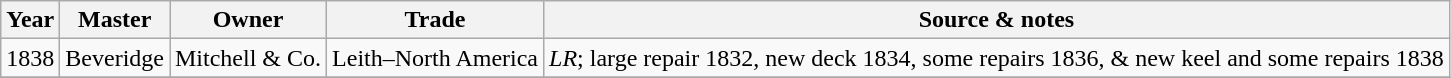<table class=" wikitable">
<tr>
<th>Year</th>
<th>Master</th>
<th>Owner</th>
<th>Trade</th>
<th>Source & notes</th>
</tr>
<tr>
<td>1838</td>
<td>Beveridge</td>
<td>Mitchell & Co.</td>
<td>Leith–North America</td>
<td><em>LR</em>; large repair 1832, new deck 1834, some repairs 1836, & new keel and some repairs 1838</td>
</tr>
<tr>
</tr>
</table>
